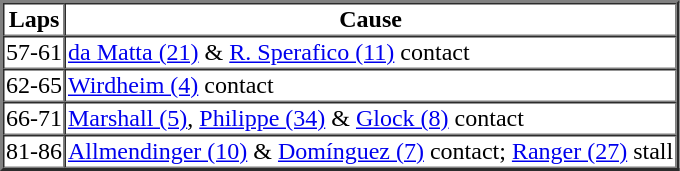<table border=2 cellspacing=0>
<tr>
<th>Laps</th>
<th>Cause</th>
</tr>
<tr>
<td>57-61</td>
<td><a href='#'>da Matta (21)</a> & <a href='#'>R. Sperafico (11)</a> contact</td>
</tr>
<tr>
<td>62-65</td>
<td><a href='#'>Wirdheim (4)</a> contact</td>
</tr>
<tr>
<td>66-71</td>
<td><a href='#'>Marshall (5)</a>, <a href='#'>Philippe (34)</a> & <a href='#'>Glock (8)</a> contact</td>
</tr>
<tr>
<td>81-86</td>
<td><a href='#'>Allmendinger (10)</a> & <a href='#'>Domínguez (7)</a> contact; <a href='#'>Ranger (27)</a> stall</td>
</tr>
</table>
